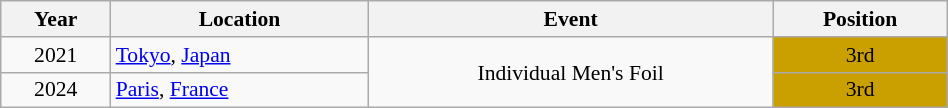<table class="wikitable" width="50%" style="font-size:90%; text-align:center;">
<tr>
<th>Year</th>
<th>Location</th>
<th>Event</th>
<th>Position</th>
</tr>
<tr>
<td>2021</td>
<td rowspan="1" align="left"> <a href='#'>Tokyo</a>, <a href='#'>Japan</a></td>
<td colspan="1" rowspan="2">Individual Men's Foil</td>
<td bgcolor="caramel">3rd</td>
</tr>
<tr>
<td>2024</td>
<td rowspan="1" align="left"> <a href='#'>Paris</a>, <a href='#'>France</a></td>
<td bgcolor="caramel">3rd</td>
</tr>
</table>
